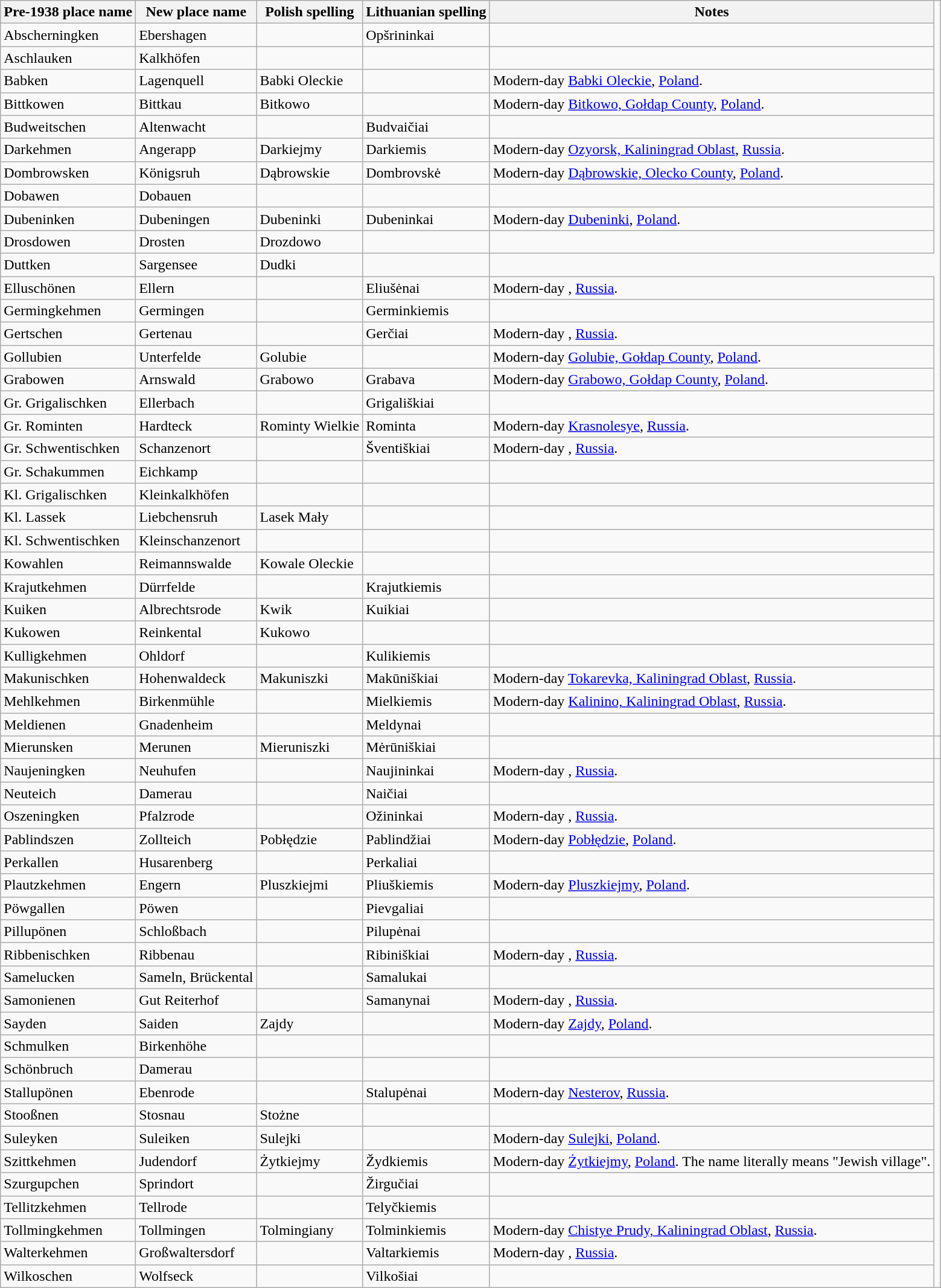<table class="wikitable">
<tr>
<th>Pre-1938 place name</th>
<th>New place name</th>
<th>Polish spelling</th>
<th>Lithuanian spelling</th>
<th>Notes</th>
</tr>
<tr>
<td>Abscherningken</td>
<td>Ebershagen</td>
<td></td>
<td>Opšrininkai</td>
<td></td>
</tr>
<tr>
<td>Aschlauken</td>
<td>Kalkhöfen</td>
<td></td>
<td></td>
<td></td>
</tr>
<tr>
<td>Babken</td>
<td>Lagenquell</td>
<td>Babki Oleckie</td>
<td></td>
<td>Modern-day <a href='#'>Babki Oleckie</a>, <a href='#'>Poland</a>.</td>
</tr>
<tr>
<td>Bittkowen</td>
<td>Bittkau</td>
<td>Bitkowo</td>
<td></td>
<td>Modern-day <a href='#'>Bitkowo, Gołdap County</a>, <a href='#'>Poland</a>.</td>
</tr>
<tr>
<td>Budweitschen</td>
<td>Altenwacht</td>
<td></td>
<td>Budvaičiai</td>
<td></td>
</tr>
<tr>
<td>Darkehmen</td>
<td>Angerapp</td>
<td>Darkiejmy</td>
<td>Darkiemis</td>
<td>Modern-day <a href='#'>Ozyorsk, Kaliningrad Oblast</a>, <a href='#'>Russia</a>.</td>
</tr>
<tr>
<td>Dombrowsken</td>
<td>Königsruh</td>
<td>Dąbrowskie</td>
<td>Dombrovskė</td>
<td>Modern-day <a href='#'>Dąbrowskie, Olecko County</a>, <a href='#'>Poland</a>.</td>
</tr>
<tr>
<td>Dobawen</td>
<td>Dobauen</td>
<td></td>
<td></td>
<td></td>
</tr>
<tr>
<td>Dubeninken</td>
<td>Dubeningen</td>
<td>Dubeninki</td>
<td>Dubeninkai</td>
<td>Modern-day <a href='#'>Dubeninki</a>, <a href='#'>Poland</a>.</td>
</tr>
<tr>
<td>Drosdowen</td>
<td>Drosten</td>
<td>Drozdowo</td>
<td></td>
<td></td>
</tr>
<tr>
<td>Duttken</td>
<td>Sargensee</td>
<td>Dudki</td>
<td></td>
</tr>
<tr>
<td>Elluschönen</td>
<td>Ellern</td>
<td></td>
<td>Eliušėnai</td>
<td>Modern-day , <a href='#'>Russia</a>.</td>
</tr>
<tr>
<td>Germingkehmen</td>
<td>Germingen</td>
<td></td>
<td>Germinkiemis</td>
<td></td>
</tr>
<tr>
<td>Gertschen</td>
<td>Gertenau</td>
<td></td>
<td>Gerčiai</td>
<td>Modern-day , <a href='#'>Russia</a>.</td>
</tr>
<tr>
<td>Gollubien</td>
<td>Unterfelde</td>
<td>Golubie</td>
<td></td>
<td>Modern-day <a href='#'>Golubie, Gołdap County</a>, <a href='#'>Poland</a>.</td>
</tr>
<tr>
<td>Grabowen</td>
<td>Arnswald</td>
<td>Grabowo</td>
<td>Grabava</td>
<td>Modern-day <a href='#'>Grabowo, Gołdap County</a>, <a href='#'>Poland</a>.</td>
</tr>
<tr>
<td>Gr. Grigalischken</td>
<td>Ellerbach</td>
<td></td>
<td>Grigališkiai</td>
<td></td>
</tr>
<tr>
<td>Gr. Rominten</td>
<td>Hardteck</td>
<td>Rominty Wielkie</td>
<td>Rominta</td>
<td>Modern-day <a href='#'>Krasnolesye</a>, <a href='#'>Russia</a>.</td>
</tr>
<tr>
<td>Gr. Schwentischken</td>
<td>Schanzenort</td>
<td></td>
<td>Šventiškiai</td>
<td>Modern-day , <a href='#'>Russia</a>.</td>
</tr>
<tr>
<td>Gr. Schakummen</td>
<td>Eichkamp</td>
<td></td>
<td></td>
<td></td>
</tr>
<tr>
<td>Kl. Grigalischken</td>
<td>Kleinkalkhöfen</td>
<td></td>
<td></td>
<td></td>
</tr>
<tr>
<td>Kl. Lassek</td>
<td>Liebchensruh</td>
<td>Lasek Mały</td>
<td></td>
<td></td>
</tr>
<tr>
<td>Kl. Schwentischken</td>
<td>Kleinschanzenort</td>
<td></td>
<td></td>
<td></td>
</tr>
<tr>
<td>Kowahlen</td>
<td>Reimannswalde</td>
<td>Kowale Oleckie</td>
<td></td>
<td></td>
</tr>
<tr>
<td>Krajutkehmen</td>
<td>Dürrfelde</td>
<td></td>
<td>Krajutkiemis</td>
<td></td>
</tr>
<tr>
<td>Kuiken</td>
<td>Albrechtsrode</td>
<td>Kwik</td>
<td>Kuikiai</td>
<td></td>
</tr>
<tr>
<td>Kukowen</td>
<td>Reinkental</td>
<td>Kukowo</td>
<td></td>
<td></td>
</tr>
<tr>
<td>Kulligkehmen</td>
<td>Ohldorf</td>
<td></td>
<td>Kulikiemis</td>
<td></td>
</tr>
<tr>
<td>Makunischken</td>
<td>Hohenwaldeck</td>
<td>Makuniszki</td>
<td>Makūniškiai</td>
<td>Modern-day <a href='#'>Tokarevka, Kaliningrad Oblast</a>, <a href='#'>Russia</a>.</td>
</tr>
<tr>
<td>Mehlkehmen</td>
<td>Birkenmühle</td>
<td></td>
<td>Mielkiemis</td>
<td>Modern-day <a href='#'>Kalinino, Kaliningrad Oblast</a>, <a href='#'>Russia</a>.</td>
</tr>
<tr>
<td>Meldienen</td>
<td>Gnadenheim</td>
<td></td>
<td>Meldynai</td>
<td></td>
</tr>
<tr>
<td>Mierunsken</td>
<td>Merunen</td>
<td>Mieruniszki</td>
<td>Mėrūniškiai</td>
<td></td>
<td></td>
</tr>
<tr>
<td>Naujeningken</td>
<td>Neuhufen</td>
<td></td>
<td>Naujininkai</td>
<td>Modern-day , <a href='#'>Russia</a>.</td>
</tr>
<tr>
<td>Neuteich</td>
<td>Damerau</td>
<td></td>
<td>Naičiai</td>
<td></td>
</tr>
<tr>
<td>Oszeningken</td>
<td>Pfalzrode</td>
<td></td>
<td>Ožininkai</td>
<td>Modern-day , <a href='#'>Russia</a>.</td>
</tr>
<tr>
<td>Pablindszen</td>
<td>Zollteich</td>
<td>Pobłędzie</td>
<td>Pablindžiai</td>
<td>Modern-day <a href='#'>Pobłędzie</a>, <a href='#'>Poland</a>.</td>
</tr>
<tr>
<td>Perkallen</td>
<td>Husarenberg</td>
<td></td>
<td>Perkaliai</td>
<td></td>
</tr>
<tr>
<td>Plautzkehmen</td>
<td>Engern</td>
<td>Pluszkiejmi</td>
<td>Pliuškiemis</td>
<td>Modern-day <a href='#'>Pluszkiejmy</a>, <a href='#'>Poland</a>.</td>
</tr>
<tr>
<td>Pöwgallen</td>
<td>Pöwen</td>
<td></td>
<td>Pievgaliai</td>
<td></td>
</tr>
<tr>
<td>Pillupönen</td>
<td>Schloßbach</td>
<td></td>
<td>Pilupėnai</td>
<td></td>
</tr>
<tr>
<td>Ribbenischken</td>
<td>Ribbenau</td>
<td></td>
<td>Ribiniškiai</td>
<td>Modern-day , <a href='#'>Russia</a>.</td>
</tr>
<tr>
<td>Samelucken</td>
<td>Sameln, Brückental</td>
<td></td>
<td>Samalukai</td>
<td></td>
</tr>
<tr>
<td>Samonienen</td>
<td>Gut Reiterhof</td>
<td></td>
<td>Samanynai</td>
<td>Modern-day , <a href='#'>Russia</a>.</td>
</tr>
<tr>
<td>Sayden</td>
<td>Saiden</td>
<td>Zajdy</td>
<td></td>
<td>Modern-day <a href='#'>Zajdy</a>, <a href='#'>Poland</a>.</td>
</tr>
<tr>
<td>Schmulken</td>
<td>Birkenhöhe</td>
<td></td>
<td></td>
<td></td>
</tr>
<tr>
<td>Schönbruch</td>
<td>Damerau</td>
<td></td>
<td></td>
<td></td>
</tr>
<tr>
<td>Stallupönen</td>
<td>Ebenrode</td>
<td></td>
<td>Stalupėnai</td>
<td>Modern-day <a href='#'>Nesterov</a>, <a href='#'>Russia</a>.</td>
</tr>
<tr>
<td>Stooßnen</td>
<td>Stosnau</td>
<td>Stożne</td>
<td></td>
<td></td>
</tr>
<tr>
<td>Suleyken</td>
<td>Suleiken</td>
<td>Sulejki</td>
<td></td>
<td>Modern-day <a href='#'>Sulejki</a>, <a href='#'>Poland</a>.</td>
</tr>
<tr>
<td>Szittkehmen</td>
<td>Judendorf</td>
<td>Żytkiejmy</td>
<td>Žydkiemis</td>
<td>Modern-day <a href='#'>Żytkiejmy</a>, <a href='#'>Poland</a>. The name literally means "Jewish village".</td>
</tr>
<tr>
<td>Szurgupchen</td>
<td>Sprindort</td>
<td></td>
<td>Žirgučiai</td>
<td></td>
</tr>
<tr>
<td>Tellitzkehmen</td>
<td>Tellrode</td>
<td></td>
<td>Telyčkiemis</td>
<td></td>
</tr>
<tr>
<td>Tollmingkehmen</td>
<td>Tollmingen</td>
<td>Tolmingiany</td>
<td>Tolminkiemis</td>
<td>Modern-day <a href='#'>Chistye Prudy, Kaliningrad Oblast</a>, <a href='#'>Russia</a>.</td>
</tr>
<tr>
<td>Walterkehmen</td>
<td>Großwaltersdorf</td>
<td></td>
<td>Valtarkiemis</td>
<td>Modern-day , <a href='#'>Russia</a>.</td>
</tr>
<tr>
<td>Wilkoschen</td>
<td>Wolfseck</td>
<td></td>
<td>Vilkošiai</td>
<td></td>
</tr>
</table>
